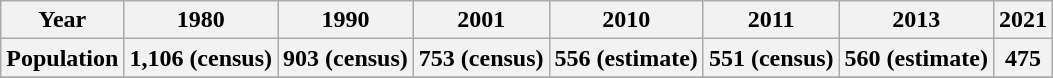<table class="wikitable">
<tr>
<th>Year</th>
<th>1980</th>
<th>1990</th>
<th>2001</th>
<th>2010</th>
<th>2011</th>
<th>2013</th>
<th>2021</th>
</tr>
<tr>
<th>Population</th>
<th>1,106 (census)</th>
<th>903 (census)</th>
<th>753 (census)</th>
<th>556 (estimate)</th>
<th>551 (census)</th>
<th>560 (estimate)</th>
<th>475</th>
</tr>
<tr>
</tr>
</table>
